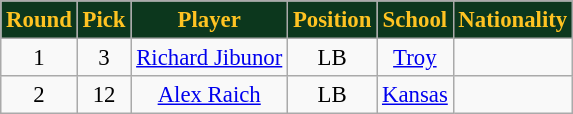<table class="wikitable" style="font-size: 95%;">
<tr>
<th style="background:#0C371D;color:#ffc322;">Round</th>
<th style="background:#0C371D;color:#ffc322;">Pick</th>
<th style="background:#0C371D;color:#ffc322;">Player</th>
<th style="background:#0C371D;color:#ffc322;">Position</th>
<th style="background:#0C371D;color:#ffc322;">School</th>
<th style="background:#0C371D;color:#ffc322;">Nationality</th>
</tr>
<tr align="center">
<td align=center>1</td>
<td>3</td>
<td><a href='#'>Richard Jibunor</a></td>
<td>LB</td>
<td><a href='#'>Troy</a></td>
<td></td>
</tr>
<tr align="center">
<td align=center>2</td>
<td>12</td>
<td><a href='#'>Alex Raich</a></td>
<td>LB</td>
<td><a href='#'>Kansas</a></td>
<td></td>
</tr>
</table>
